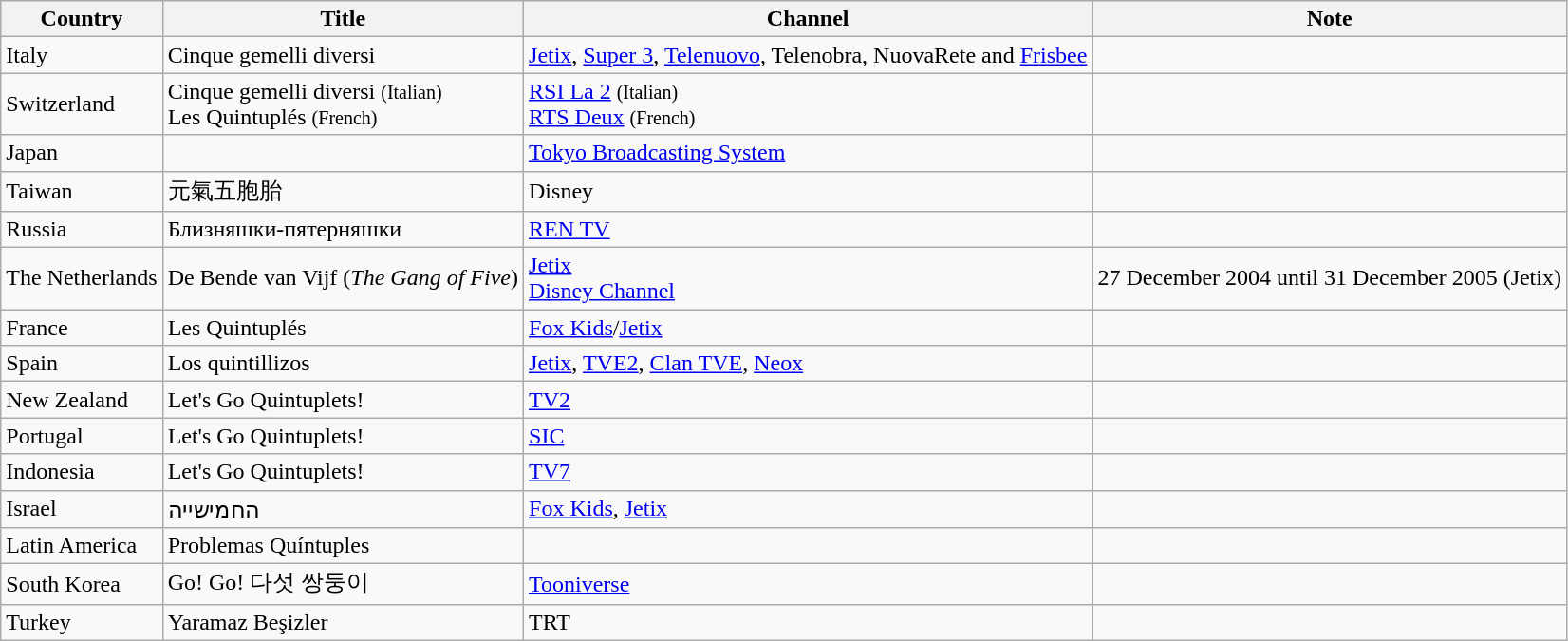<table class="wikitable">
<tr>
<th>Country</th>
<th>Title</th>
<th>Channel</th>
<th>Note</th>
</tr>
<tr>
<td>Italy</td>
<td>Cinque gemelli diversi</td>
<td><a href='#'>Jetix</a>, <a href='#'>Super 3</a>, <a href='#'>Telenuovo</a>, Telenobra, NuovaRete and <a href='#'>Frisbee</a></td>
<td></td>
</tr>
<tr>
<td>Switzerland</td>
<td>Cinque gemelli diversi <small>(Italian)</small><br>Les Quintuplés <small>(French)</small></td>
<td><a href='#'>RSI La 2</a> <small>(Italian)</small> <br> <a href='#'>RTS Deux</a> <small>(French)</small></td>
<td></td>
</tr>
<tr>
<td>Japan</td>
<td></td>
<td><a href='#'>Tokyo Broadcasting System</a></td>
<td></td>
</tr>
<tr>
<td>Taiwan</td>
<td>元氣五胞胎</td>
<td>Disney</td>
<td></td>
</tr>
<tr>
<td>Russia</td>
<td>Близняшки-пятерняшки</td>
<td><a href='#'>REN TV</a></td>
<td></td>
</tr>
<tr>
<td>The Netherlands</td>
<td>De Bende van Vijf (<em>The Gang of Five</em>)</td>
<td><a href='#'>Jetix</a><br><a href='#'>Disney Channel</a></td>
<td>27 December 2004 until 31 December 2005 (Jetix)</td>
</tr>
<tr>
<td>France</td>
<td>Les Quintuplés</td>
<td><a href='#'>Fox Kids</a>/<a href='#'>Jetix</a></td>
<td></td>
</tr>
<tr>
<td>Spain</td>
<td>Los quintillizos</td>
<td><a href='#'>Jetix</a>, <a href='#'>TVE2</a>, <a href='#'>Clan TVE</a>, <a href='#'>Neox</a></td>
<td></td>
</tr>
<tr>
<td>New Zealand</td>
<td>Let's Go Quintuplets!</td>
<td><a href='#'>TV2</a></td>
<td></td>
</tr>
<tr>
<td>Portugal</td>
<td>Let's Go Quintuplets!</td>
<td><a href='#'>SIC</a></td>
<td></td>
</tr>
<tr>
<td>Indonesia</td>
<td>Let's Go Quintuplets!</td>
<td><a href='#'>TV7</a></td>
<td></td>
</tr>
<tr>
<td>Israel</td>
<td>החמישייה</td>
<td><a href='#'>Fox Kids</a>, <a href='#'>Jetix</a></td>
<td></td>
</tr>
<tr>
<td>Latin America</td>
<td>Problemas Quíntuples</td>
<td></td>
<td></td>
</tr>
<tr>
<td>South Korea</td>
<td>Go! Go! 다섯 쌍둥이</td>
<td><a href='#'>Tooniverse</a></td>
<td></td>
</tr>
<tr>
<td>Turkey</td>
<td>Yaramaz Beşizler</td>
<td>TRT</td>
<td></td>
</tr>
</table>
